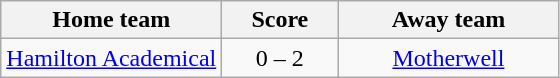<table class="wikitable" style="text-align: center">
<tr>
<th width=140>Home team</th>
<th width=70>Score</th>
<th width=140>Away team</th>
</tr>
<tr>
<td><a href='#'>Hamilton Academical</a></td>
<td>0 – 2</td>
<td><a href='#'>Motherwell</a></td>
</tr>
</table>
